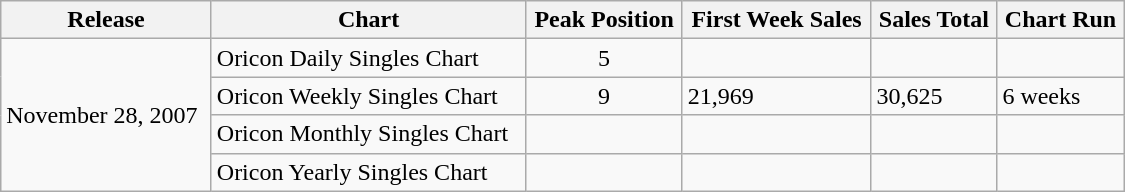<table class="wikitable" width="750px">
<tr>
<th>Release</th>
<th>Chart</th>
<th>Peak Position</th>
<th>First Week Sales</th>
<th>Sales Total</th>
<th>Chart Run</th>
</tr>
<tr>
<td rowspan="4">November 28, 2007</td>
<td>Oricon Daily Singles Chart</td>
<td align="center">5</td>
<td></td>
<td></td>
<td></td>
</tr>
<tr>
<td>Oricon Weekly Singles Chart</td>
<td align="center">9</td>
<td>21,969</td>
<td>30,625</td>
<td>6 weeks</td>
</tr>
<tr>
<td>Oricon Monthly Singles Chart</td>
<td align="center"></td>
<td></td>
<td></td>
<td></td>
</tr>
<tr>
<td>Oricon Yearly Singles Chart</td>
<td align="center"></td>
<td></td>
<td></td>
<td></td>
</tr>
</table>
